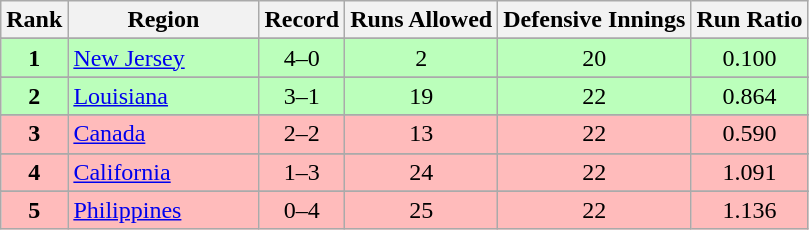<table class="wikitable">
<tr>
<th>Rank</th>
<th>Region</th>
<th>Record</th>
<th>Runs Allowed</th>
<th>Defensive Innings</th>
<th>Run Ratio</th>
</tr>
<tr>
</tr>
<tr bgcolor="bbffbb">
<td align=center><strong>1</strong></td>
<td align="left" width="120"> <a href='#'>New Jersey</a></td>
<td align=center>4–0</td>
<td align=center>2</td>
<td align=center>20</td>
<td align=center>0.100</td>
</tr>
<tr>
</tr>
<tr bgcolor="bbffbb">
<td align=center><strong>2</strong></td>
<td align="left" width="120"> <a href='#'>Louisiana</a></td>
<td align=center>3–1</td>
<td align=center>19</td>
<td align=center>22</td>
<td align=center>0.864</td>
</tr>
<tr>
</tr>
<tr bgcolor="ffbbbb">
<td align=center><strong>3</strong></td>
<td align="left" width="120"> <a href='#'>Canada</a></td>
<td align=center>2–2</td>
<td align=center>13</td>
<td align=center>22</td>
<td align=center>0.590</td>
</tr>
<tr>
</tr>
<tr bgcolor="ffbbbb">
<td align=center><strong>4</strong></td>
<td align="left" width="120"> <a href='#'>California</a></td>
<td align=center>1–3</td>
<td align=center>24</td>
<td align=center>22</td>
<td align=center>1.091</td>
</tr>
<tr>
</tr>
<tr bgcolor="ffbbbb">
<td align=center><strong>5</strong></td>
<td align="left" width="120"> <a href='#'>Philippines</a></td>
<td align=center>0–4</td>
<td align=center>25</td>
<td align=center>22</td>
<td align=center>1.136</td>
</tr>
</table>
